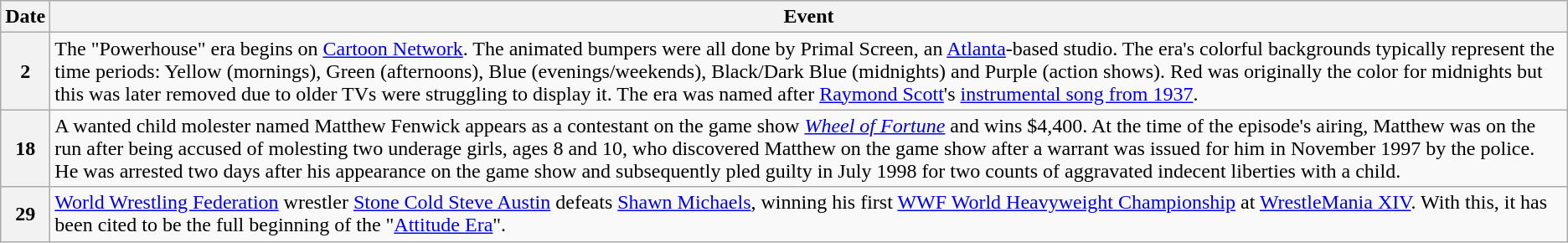<table class="wikitable">
<tr>
<th>Date</th>
<th>Event</th>
</tr>
<tr>
<th>2</th>
<td>The "Powerhouse" era begins on <a href='#'>Cartoon Network</a>. The animated bumpers were all done by Primal Screen, an <a href='#'>Atlanta</a>-based studio. The era's colorful backgrounds typically represent the time periods: Yellow (mornings), Green (afternoons), Blue (evenings/weekends), Black/Dark Blue (midnights) and Purple (action shows). Red was originally the color for midnights but this was later removed due to older TVs were struggling to display it. The era was named after <a href='#'>Raymond Scott</a>'s <a href='#'>instrumental song from 1937</a>.</td>
</tr>
<tr>
<th>18</th>
<td>A wanted child molester named Matthew Fenwick appears as a contestant on the game show <em><a href='#'>Wheel of Fortune</a></em> and wins $4,400. At the time of the episode's airing, Matthew was on the run after being accused of molesting two underage girls, ages 8 and 10, who discovered Matthew on the game show after a warrant was issued for him in November 1997 by the police. He was arrested two days after his appearance on the game show and subsequently pled guilty in July 1998 for two counts of aggravated indecent liberties with a child.</td>
</tr>
<tr>
<th>29</th>
<td><a href='#'>World Wrestling Federation</a> wrestler <a href='#'>Stone Cold Steve Austin</a> defeats <a href='#'>Shawn Michaels</a>, winning his first <a href='#'>WWF World Heavyweight Championship</a> at <a href='#'>WrestleMania XIV</a>. With this, it has been cited to be the full beginning of the "<a href='#'>Attitude Era</a>".</td>
</tr>
</table>
